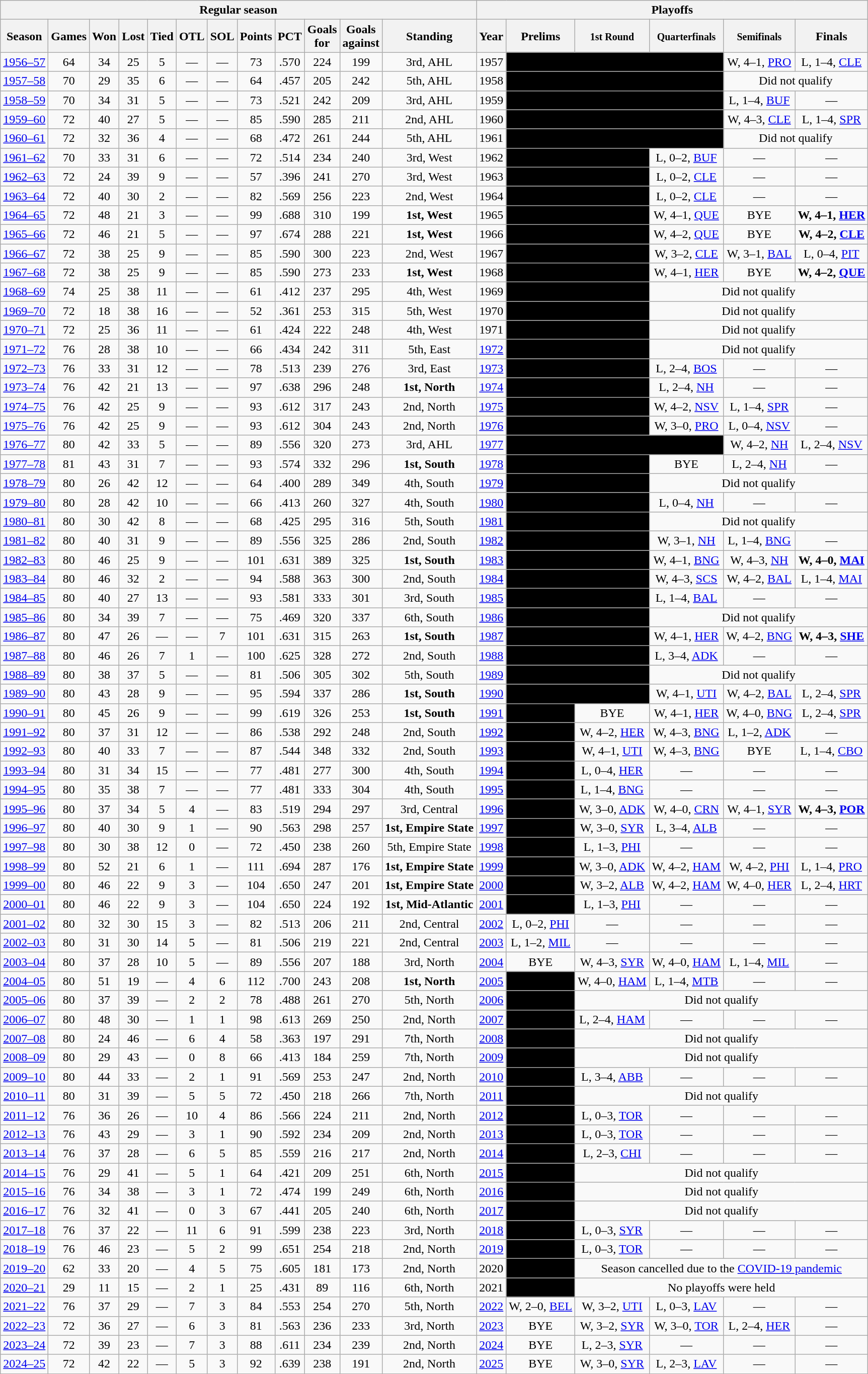<table class="wikitable" style="text-align:center; font-size:100%">
<tr>
<th colspan=12>Regular season</th>
<th colspan=6>Playoffs</th>
</tr>
<tr>
<th>Season</th>
<th>Games</th>
<th>Won</th>
<th>Lost</th>
<th>Tied</th>
<th>OTL</th>
<th>SOL</th>
<th>Points</th>
<th>PCT</th>
<th>Goals<br>for</th>
<th>Goals<br>against</th>
<th>Standing</th>
<th>Year</th>
<th>Prelims</th>
<th><small>1st Round</small></th>
<th><small>Quarterfinals</small></th>
<th><small>Semifinals</small></th>
<th>Finals</th>
</tr>
<tr>
<td><a href='#'>1956–57</a></td>
<td>64</td>
<td>34</td>
<td>25</td>
<td>5</td>
<td>—</td>
<td>—</td>
<td>73</td>
<td>.570</td>
<td>224</td>
<td>199</td>
<td>3rd, AHL</td>
<td>1957</td>
<td colspan=3; bgcolor=#000000>—</td>
<td>W, 4–1, <a href='#'>PRO</a></td>
<td>L, 1–4, <a href='#'>CLE</a></td>
</tr>
<tr>
<td><a href='#'>1957–58</a></td>
<td>70</td>
<td>29</td>
<td>35</td>
<td>6</td>
<td>—</td>
<td>—</td>
<td>64</td>
<td>.457</td>
<td>205</td>
<td>242</td>
<td>5th, AHL</td>
<td>1958</td>
<td colspan=3; bgcolor=#000000>—</td>
<td colspan="2">Did not qualify</td>
</tr>
<tr>
<td><a href='#'>1958–59</a></td>
<td>70</td>
<td>34</td>
<td>31</td>
<td>5</td>
<td>—</td>
<td>—</td>
<td>73</td>
<td>.521</td>
<td>242</td>
<td>209</td>
<td>3rd, AHL</td>
<td>1959</td>
<td colspan=3; bgcolor=#000000>—</td>
<td>L, 1–4, <a href='#'>BUF</a></td>
<td>—</td>
</tr>
<tr>
<td><a href='#'>1959–60</a></td>
<td>72</td>
<td>40</td>
<td>27</td>
<td>5</td>
<td>—</td>
<td>—</td>
<td>85</td>
<td>.590</td>
<td>285</td>
<td>211</td>
<td>2nd, AHL</td>
<td>1960</td>
<td colspan=3; bgcolor=#000000>—</td>
<td>W, 4–3, <a href='#'>CLE</a></td>
<td>L, 1–4, <a href='#'>SPR</a></td>
</tr>
<tr>
<td><a href='#'>1960–61</a></td>
<td>72</td>
<td>32</td>
<td>36</td>
<td>4</td>
<td>—</td>
<td>—</td>
<td>68</td>
<td>.472</td>
<td>261</td>
<td>244</td>
<td>5th, AHL</td>
<td>1961</td>
<td colspan=3; bgcolor=#000000>—</td>
<td colspan="2">Did not qualify</td>
</tr>
<tr>
<td><a href='#'>1961–62</a></td>
<td>70</td>
<td>33</td>
<td>31</td>
<td>6</td>
<td>—</td>
<td>—</td>
<td>72</td>
<td>.514</td>
<td>234</td>
<td>240</td>
<td>3rd, West</td>
<td>1962</td>
<td colspan=2; bgcolor=#000000>—</td>
<td>L, 0–2, <a href='#'>BUF</a></td>
<td>—</td>
<td>—</td>
</tr>
<tr>
<td><a href='#'>1962–63</a></td>
<td>72</td>
<td>24</td>
<td>39</td>
<td>9</td>
<td>—</td>
<td>—</td>
<td>57</td>
<td>.396</td>
<td>241</td>
<td>270</td>
<td>3rd, West</td>
<td>1963</td>
<td colspan=2; bgcolor=#000000>—</td>
<td>L, 0–2, <a href='#'>CLE</a></td>
<td>—</td>
<td>—</td>
</tr>
<tr>
<td><a href='#'>1963–64</a></td>
<td>72</td>
<td>40</td>
<td>30</td>
<td>2</td>
<td>—</td>
<td>—</td>
<td>82</td>
<td>.569</td>
<td>256</td>
<td>223</td>
<td>2nd, West</td>
<td>1964</td>
<td colspan=2; bgcolor=#000000>—</td>
<td>L, 0–2, <a href='#'>CLE</a></td>
<td>—</td>
<td>—</td>
</tr>
<tr>
<td><a href='#'>1964–65</a></td>
<td>72</td>
<td>48</td>
<td>21</td>
<td>3</td>
<td>—</td>
<td>—</td>
<td>99</td>
<td>.688</td>
<td>310</td>
<td>199</td>
<td><strong>1st, West</strong></td>
<td>1965</td>
<td colspan=2; bgcolor=#000000>—</td>
<td>W, 4–1, <a href='#'>QUE</a></td>
<td>BYE</td>
<td><strong>W, 4–1, <a href='#'>HER</a></strong></td>
</tr>
<tr>
<td><a href='#'>1965–66</a></td>
<td>72</td>
<td>46</td>
<td>21</td>
<td>5</td>
<td>—</td>
<td>—</td>
<td>97</td>
<td>.674</td>
<td>288</td>
<td>221</td>
<td><strong>1st, West</strong></td>
<td>1966</td>
<td colspan=2; bgcolor=#000000>—</td>
<td>W, 4–2, <a href='#'>QUE</a></td>
<td>BYE</td>
<td><strong>W, 4–2, <a href='#'>CLE</a></strong></td>
</tr>
<tr>
<td><a href='#'>1966–67</a></td>
<td>72</td>
<td>38</td>
<td>25</td>
<td>9</td>
<td>—</td>
<td>—</td>
<td>85</td>
<td>.590</td>
<td>300</td>
<td>223</td>
<td>2nd, West</td>
<td>1967</td>
<td colspan=2; bgcolor=#000000>—</td>
<td>W, 3–2, <a href='#'>CLE</a></td>
<td>W, 3–1, <a href='#'>BAL</a></td>
<td>L, 0–4, <a href='#'>PIT</a></td>
</tr>
<tr>
<td><a href='#'>1967–68</a></td>
<td>72</td>
<td>38</td>
<td>25</td>
<td>9</td>
<td>—</td>
<td>—</td>
<td>85</td>
<td>.590</td>
<td>273</td>
<td>233</td>
<td><strong>1st, West</strong></td>
<td>1968</td>
<td colspan=2; bgcolor=#000000>—</td>
<td>W, 4–1, <a href='#'>HER</a></td>
<td>BYE</td>
<td><strong>W, 4–2, <a href='#'>QUE</a></strong></td>
</tr>
<tr>
<td><a href='#'>1968–69</a></td>
<td>74</td>
<td>25</td>
<td>38</td>
<td>11</td>
<td>—</td>
<td>—</td>
<td>61</td>
<td>.412</td>
<td>237</td>
<td>295</td>
<td>4th, West</td>
<td>1969</td>
<td colspan=2; bgcolor=#000000>—</td>
<td colspan="3">Did not qualify</td>
</tr>
<tr>
<td><a href='#'>1969–70</a></td>
<td>72</td>
<td>18</td>
<td>38</td>
<td>16</td>
<td>—</td>
<td>—</td>
<td>52</td>
<td>.361</td>
<td>253</td>
<td>315</td>
<td>5th, West</td>
<td>1970</td>
<td colspan=2; bgcolor=#000000>—</td>
<td colspan="3">Did not qualify</td>
</tr>
<tr>
<td><a href='#'>1970–71</a></td>
<td>72</td>
<td>25</td>
<td>36</td>
<td>11</td>
<td>—</td>
<td>—</td>
<td>61</td>
<td>.424</td>
<td>222</td>
<td>248</td>
<td>4th, West</td>
<td>1971</td>
<td colspan=2; bgcolor=#000000>—</td>
<td colspan="3">Did not qualify</td>
</tr>
<tr>
<td><a href='#'>1971–72</a></td>
<td>76</td>
<td>28</td>
<td>38</td>
<td>10</td>
<td>—</td>
<td>—</td>
<td>66</td>
<td>.434</td>
<td>242</td>
<td>311</td>
<td>5th, East</td>
<td><a href='#'>1972</a></td>
<td colspan=2; bgcolor=#000000>—</td>
<td colspan="3">Did not qualify</td>
</tr>
<tr>
<td><a href='#'>1972–73</a></td>
<td>76</td>
<td>33</td>
<td>31</td>
<td>12</td>
<td>—</td>
<td>—</td>
<td>78</td>
<td>.513</td>
<td>239</td>
<td>276</td>
<td>3rd, East</td>
<td><a href='#'>1973</a></td>
<td colspan=2; bgcolor=#000000>—</td>
<td>L, 2–4, <a href='#'>BOS</a></td>
<td>—</td>
<td>—</td>
</tr>
<tr>
<td><a href='#'>1973–74</a></td>
<td>76</td>
<td>42</td>
<td>21</td>
<td>13</td>
<td>—</td>
<td>—</td>
<td>97</td>
<td>.638</td>
<td>296</td>
<td>248</td>
<td><strong>1st, North</strong></td>
<td><a href='#'>1974</a></td>
<td colspan=2; bgcolor=#000000>—</td>
<td>L, 2–4, <a href='#'>NH</a></td>
<td>—</td>
<td>—</td>
</tr>
<tr>
<td><a href='#'>1974–75</a></td>
<td>76</td>
<td>42</td>
<td>25</td>
<td>9</td>
<td>—</td>
<td>—</td>
<td>93</td>
<td>.612</td>
<td>317</td>
<td>243</td>
<td>2nd, North</td>
<td><a href='#'>1975</a></td>
<td colspan=2; bgcolor=#000000>—</td>
<td>W, 4–2, <a href='#'>NSV</a></td>
<td>L, 1–4, <a href='#'>SPR</a></td>
<td>—</td>
</tr>
<tr>
<td><a href='#'>1975–76</a></td>
<td>76</td>
<td>42</td>
<td>25</td>
<td>9</td>
<td>—</td>
<td>—</td>
<td>93</td>
<td>.612</td>
<td>304</td>
<td>243</td>
<td>2nd, North</td>
<td><a href='#'>1976</a></td>
<td colspan=2; bgcolor=#000000>—</td>
<td>W, 3–0, <a href='#'>PRO</a></td>
<td>L, 0–4, <a href='#'>NSV</a></td>
<td>—</td>
</tr>
<tr>
<td><a href='#'>1976–77</a></td>
<td>80</td>
<td>42</td>
<td>33</td>
<td>5</td>
<td>—</td>
<td>—</td>
<td>89</td>
<td>.556</td>
<td>320</td>
<td>273</td>
<td>3rd, AHL</td>
<td><a href='#'>1977</a></td>
<td colspan=3; bgcolor=#000000>—</td>
<td>W, 4–2, <a href='#'>NH</a></td>
<td>L, 2–4, <a href='#'>NSV</a></td>
</tr>
<tr>
<td><a href='#'>1977–78</a></td>
<td>81</td>
<td>43</td>
<td>31</td>
<td>7</td>
<td>—</td>
<td>—</td>
<td>93</td>
<td>.574</td>
<td>332</td>
<td>296</td>
<td><strong>1st, South</strong></td>
<td><a href='#'>1978</a></td>
<td colspan=2; bgcolor=#000000>—</td>
<td>BYE</td>
<td>L, 2–4, <a href='#'>NH</a></td>
<td>—</td>
</tr>
<tr>
<td><a href='#'>1978–79</a></td>
<td>80</td>
<td>26</td>
<td>42</td>
<td>12</td>
<td>—</td>
<td>—</td>
<td>64</td>
<td>.400</td>
<td>289</td>
<td>349</td>
<td>4th, South</td>
<td><a href='#'>1979</a></td>
<td colspan=2; bgcolor=#000000>—</td>
<td colspan="3">Did not qualify</td>
</tr>
<tr>
<td><a href='#'>1979–80</a></td>
<td>80</td>
<td>28</td>
<td>42</td>
<td>10</td>
<td>—</td>
<td>—</td>
<td>66</td>
<td>.413</td>
<td>260</td>
<td>327</td>
<td>4th, South</td>
<td><a href='#'>1980</a></td>
<td colspan=2; bgcolor=#000000>—</td>
<td>L, 0–4, <a href='#'>NH</a></td>
<td>—</td>
<td>—</td>
</tr>
<tr>
<td><a href='#'>1980–81</a></td>
<td>80</td>
<td>30</td>
<td>42</td>
<td>8</td>
<td>—</td>
<td>—</td>
<td>68</td>
<td>.425</td>
<td>295</td>
<td>316</td>
<td>5th, South</td>
<td><a href='#'>1981</a></td>
<td colspan=2; bgcolor=#000000>—</td>
<td colspan="3">Did not qualify</td>
</tr>
<tr>
<td><a href='#'>1981–82</a></td>
<td>80</td>
<td>40</td>
<td>31</td>
<td>9</td>
<td>—</td>
<td>—</td>
<td>89</td>
<td>.556</td>
<td>325</td>
<td>286</td>
<td>2nd, South</td>
<td><a href='#'>1982</a></td>
<td colspan=2; bgcolor=#000000>—</td>
<td>W, 3–1, <a href='#'>NH</a></td>
<td>L, 1–4, <a href='#'>BNG</a></td>
<td>—</td>
</tr>
<tr>
<td><a href='#'>1982–83</a></td>
<td>80</td>
<td>46</td>
<td>25</td>
<td>9</td>
<td>—</td>
<td>—</td>
<td>101</td>
<td>.631</td>
<td>389</td>
<td>325</td>
<td><strong>1st, South</strong></td>
<td><a href='#'>1983</a></td>
<td colspan=2; bgcolor=#000000>—</td>
<td>W, 4–1, <a href='#'>BNG</a></td>
<td>W, 4–3, <a href='#'>NH</a></td>
<td><strong>W, 4–0, <a href='#'>MAI</a></strong></td>
</tr>
<tr>
<td><a href='#'>1983–84</a></td>
<td>80</td>
<td>46</td>
<td>32</td>
<td>2</td>
<td>—</td>
<td>—</td>
<td>94</td>
<td>.588</td>
<td>363</td>
<td>300</td>
<td>2nd, South</td>
<td><a href='#'>1984</a></td>
<td colspan=2; bgcolor=#000000>—</td>
<td>W, 4–3, <a href='#'>SCS</a></td>
<td>W, 4–2, <a href='#'>BAL</a></td>
<td>L, 1–4, <a href='#'>MAI</a></td>
</tr>
<tr>
<td><a href='#'>1984–85</a></td>
<td>80</td>
<td>40</td>
<td>27</td>
<td>13</td>
<td>—</td>
<td>—</td>
<td>93</td>
<td>.581</td>
<td>333</td>
<td>301</td>
<td>3rd, South</td>
<td><a href='#'>1985</a></td>
<td colspan=2; bgcolor=#000000>—</td>
<td>L, 1–4, <a href='#'>BAL</a></td>
<td>—</td>
<td>—</td>
</tr>
<tr>
<td><a href='#'>1985–86</a></td>
<td>80</td>
<td>34</td>
<td>39</td>
<td>7</td>
<td>—</td>
<td>—</td>
<td>75</td>
<td>.469</td>
<td>320</td>
<td>337</td>
<td>6th, South</td>
<td><a href='#'>1986</a></td>
<td colspan=2; bgcolor=#000000>—</td>
<td colspan="3">Did not qualify</td>
</tr>
<tr>
<td><a href='#'>1986–87</a></td>
<td>80</td>
<td>47</td>
<td>26</td>
<td>—</td>
<td>—</td>
<td>7</td>
<td>101</td>
<td>.631</td>
<td>315</td>
<td>263</td>
<td><strong>1st, South</strong></td>
<td><a href='#'>1987</a></td>
<td colspan=2; bgcolor=#000000>—</td>
<td>W, 4–1, <a href='#'>HER</a></td>
<td>W, 4–2, <a href='#'>BNG</a></td>
<td><strong>W, 4–3, <a href='#'>SHE</a></strong></td>
</tr>
<tr>
<td><a href='#'>1987–88</a></td>
<td>80</td>
<td>46</td>
<td>26</td>
<td>7</td>
<td>1</td>
<td>—</td>
<td>100</td>
<td>.625</td>
<td>328</td>
<td>272</td>
<td>2nd, South</td>
<td><a href='#'>1988</a></td>
<td colspan=2; bgcolor=#000000>—</td>
<td>L, 3–4, <a href='#'>ADK</a></td>
<td>—</td>
<td>—</td>
</tr>
<tr>
<td><a href='#'>1988–89</a></td>
<td>80</td>
<td>38</td>
<td>37</td>
<td>5</td>
<td>—</td>
<td>—</td>
<td>81</td>
<td>.506</td>
<td>305</td>
<td>302</td>
<td>5th, South</td>
<td><a href='#'>1989</a></td>
<td colspan=2; bgcolor=#000000>—</td>
<td colspan="3">Did not qualify</td>
</tr>
<tr>
<td><a href='#'>1989–90</a></td>
<td>80</td>
<td>43</td>
<td>28</td>
<td>9</td>
<td>—</td>
<td>—</td>
<td>95</td>
<td>.594</td>
<td>337</td>
<td>286</td>
<td><strong>1st, South</strong></td>
<td><a href='#'>1990</a></td>
<td colspan=2; bgcolor=#000000>—</td>
<td>W, 4–1, <a href='#'>UTI</a></td>
<td>W, 4–2, <a href='#'>BAL</a></td>
<td>L, 2–4, <a href='#'>SPR</a></td>
</tr>
<tr>
<td><a href='#'>1990–91</a></td>
<td>80</td>
<td>45</td>
<td>26</td>
<td>9</td>
<td>—</td>
<td>—</td>
<td>99</td>
<td>.619</td>
<td>326</td>
<td>253</td>
<td><strong>1st, South</strong></td>
<td><a href='#'>1991</a></td>
<td bgcolor=#000000>—</td>
<td>BYE</td>
<td>W, 4–1, <a href='#'>HER</a></td>
<td>W, 4–0, <a href='#'>BNG</a></td>
<td>L, 2–4, <a href='#'>SPR</a></td>
</tr>
<tr>
<td><a href='#'>1991–92</a></td>
<td>80</td>
<td>37</td>
<td>31</td>
<td>12</td>
<td>—</td>
<td>—</td>
<td>86</td>
<td>.538</td>
<td>292</td>
<td>248</td>
<td>2nd, South</td>
<td><a href='#'>1992</a></td>
<td bgcolor=#000000>—</td>
<td>W, 4–2, <a href='#'>HER</a></td>
<td>W, 4–3, <a href='#'>BNG</a></td>
<td>L, 1–2, <a href='#'>ADK</a></td>
<td>—</td>
</tr>
<tr>
<td><a href='#'>1992–93</a></td>
<td>80</td>
<td>40</td>
<td>33</td>
<td>7</td>
<td>—</td>
<td>—</td>
<td>87</td>
<td>.544</td>
<td>348</td>
<td>332</td>
<td>2nd, South</td>
<td><a href='#'>1993</a></td>
<td bgcolor=#000000>—</td>
<td>W, 4–1, <a href='#'>UTI</a></td>
<td>W, 4–3, <a href='#'>BNG</a></td>
<td>BYE</td>
<td>L, 1–4, <a href='#'>CBO</a></td>
</tr>
<tr>
<td><a href='#'>1993–94</a></td>
<td>80</td>
<td>31</td>
<td>34</td>
<td>15</td>
<td>—</td>
<td>—</td>
<td>77</td>
<td>.481</td>
<td>277</td>
<td>300</td>
<td>4th, South</td>
<td><a href='#'>1994</a></td>
<td bgcolor=#000000>—</td>
<td>L, 0–4, <a href='#'>HER</a></td>
<td>—</td>
<td>—</td>
<td>—</td>
</tr>
<tr>
<td><a href='#'>1994–95</a></td>
<td>80</td>
<td>35</td>
<td>38</td>
<td>7</td>
<td>—</td>
<td>—</td>
<td>77</td>
<td>.481</td>
<td>333</td>
<td>304</td>
<td>4th, South</td>
<td><a href='#'>1995</a></td>
<td bgcolor=#000000>—</td>
<td>L, 1–4, <a href='#'>BNG</a></td>
<td>—</td>
<td>—</td>
<td>—</td>
</tr>
<tr>
<td><a href='#'>1995–96</a></td>
<td>80</td>
<td>37</td>
<td>34</td>
<td>5</td>
<td>4</td>
<td>—</td>
<td>83</td>
<td>.519</td>
<td>294</td>
<td>297</td>
<td>3rd, Central</td>
<td><a href='#'>1996</a></td>
<td bgcolor=#000000>—</td>
<td>W, 3–0, <a href='#'>ADK</a></td>
<td>W, 4–0, <a href='#'>CRN</a></td>
<td>W, 4–1, <a href='#'>SYR</a></td>
<td><strong>W, 4–3, <a href='#'>POR</a></strong></td>
</tr>
<tr>
<td><a href='#'>1996–97</a></td>
<td>80</td>
<td>40</td>
<td>30</td>
<td>9</td>
<td>1</td>
<td>—</td>
<td>90</td>
<td>.563</td>
<td>298</td>
<td>257</td>
<td><strong>1st, Empire State</strong></td>
<td><a href='#'>1997</a></td>
<td bgcolor=#000000>—</td>
<td>W, 3–0, <a href='#'>SYR</a></td>
<td>L, 3–4, <a href='#'>ALB</a></td>
<td>—</td>
<td>—</td>
</tr>
<tr>
<td><a href='#'>1997–98</a></td>
<td>80</td>
<td>30</td>
<td>38</td>
<td>12</td>
<td>0</td>
<td>—</td>
<td>72</td>
<td>.450</td>
<td>238</td>
<td>260</td>
<td>5th, Empire State</td>
<td><a href='#'>1998</a></td>
<td bgcolor=#000000>—</td>
<td>L, 1–3, <a href='#'>PHI</a></td>
<td>—</td>
<td>—</td>
<td>—</td>
</tr>
<tr>
<td><a href='#'>1998–99</a></td>
<td>80</td>
<td>52</td>
<td>21</td>
<td>6</td>
<td>1</td>
<td>—</td>
<td>111</td>
<td>.694</td>
<td>287</td>
<td>176</td>
<td><strong>1st, Empire State</strong></td>
<td><a href='#'>1999</a></td>
<td bgcolor=#000000>—</td>
<td>W, 3–0, <a href='#'>ADK</a></td>
<td>W, 4–2, <a href='#'>HAM</a></td>
<td>W, 4–2, <a href='#'>PHI</a></td>
<td>L, 1–4, <a href='#'>PRO</a></td>
</tr>
<tr>
<td><a href='#'>1999–00</a></td>
<td>80</td>
<td>46</td>
<td>22</td>
<td>9</td>
<td>3</td>
<td>—</td>
<td>104</td>
<td>.650</td>
<td>247</td>
<td>201</td>
<td><strong>1st, Empire State</strong></td>
<td><a href='#'>2000</a></td>
<td bgcolor=#000000>—</td>
<td>W, 3–2, <a href='#'>ALB</a></td>
<td>W, 4–2, <a href='#'>HAM</a></td>
<td>W, 4–0, <a href='#'>HER</a></td>
<td>L, 2–4, <a href='#'>HRT</a></td>
</tr>
<tr>
<td><a href='#'>2000–01</a></td>
<td>80</td>
<td>46</td>
<td>22</td>
<td>9</td>
<td>3</td>
<td>—</td>
<td>104</td>
<td>.650</td>
<td>224</td>
<td>192</td>
<td><strong>1st, Mid-Atlantic</strong></td>
<td><a href='#'>2001</a></td>
<td bgcolor=#000000>—</td>
<td>L, 1–3, <a href='#'>PHI</a></td>
<td>—</td>
<td>—</td>
<td>—</td>
</tr>
<tr>
<td><a href='#'>2001–02</a></td>
<td>80</td>
<td>32</td>
<td>30</td>
<td>15</td>
<td>3</td>
<td>—</td>
<td>82</td>
<td>.513</td>
<td>206</td>
<td>211</td>
<td>2nd, Central</td>
<td><a href='#'>2002</a></td>
<td>L, 0–2, <a href='#'>PHI</a></td>
<td>—</td>
<td>—</td>
<td>—</td>
<td>—</td>
</tr>
<tr>
<td><a href='#'>2002–03</a></td>
<td>80</td>
<td>31</td>
<td>30</td>
<td>14</td>
<td>5</td>
<td>—</td>
<td>81</td>
<td>.506</td>
<td>219</td>
<td>221</td>
<td>2nd, Central</td>
<td><a href='#'>2003</a></td>
<td>L, 1–2, <a href='#'>MIL</a></td>
<td>—</td>
<td>—</td>
<td>—</td>
<td>—</td>
</tr>
<tr>
<td><a href='#'>2003–04</a></td>
<td>80</td>
<td>37</td>
<td>28</td>
<td>10</td>
<td>5</td>
<td>—</td>
<td>89</td>
<td>.556</td>
<td>207</td>
<td>188</td>
<td>3rd, North</td>
<td><a href='#'>2004</a></td>
<td>BYE</td>
<td>W, 4–3, <a href='#'>SYR</a></td>
<td>W, 4–0, <a href='#'>HAM</a></td>
<td>L, 1–4, <a href='#'>MIL</a></td>
<td>—</td>
</tr>
<tr>
<td><a href='#'>2004–05</a></td>
<td>80</td>
<td>51</td>
<td>19</td>
<td>—</td>
<td>4</td>
<td>6</td>
<td>112</td>
<td>.700</td>
<td>243</td>
<td>208</td>
<td><strong>1st, North</strong></td>
<td><a href='#'>2005</a></td>
<td bgcolor=#000000>—</td>
<td>W, 4–0, <a href='#'>HAM</a></td>
<td>L, 1–4, <a href='#'>MTB</a></td>
<td>—</td>
<td>—</td>
</tr>
<tr>
<td><a href='#'>2005–06</a></td>
<td>80</td>
<td>37</td>
<td>39</td>
<td>—</td>
<td>2</td>
<td>2</td>
<td>78</td>
<td>.488</td>
<td>261</td>
<td>270</td>
<td>5th, North</td>
<td><a href='#'>2006</a></td>
<td bgcolor=#000000>—</td>
<td colspan="4">Did not qualify</td>
</tr>
<tr>
<td><a href='#'>2006–07</a></td>
<td>80</td>
<td>48</td>
<td>30</td>
<td>—</td>
<td>1</td>
<td>1</td>
<td>98</td>
<td>.613</td>
<td>269</td>
<td>250</td>
<td>2nd, North</td>
<td><a href='#'>2007</a></td>
<td bgcolor=#000000>—</td>
<td>L, 2–4, <a href='#'>HAM</a></td>
<td>—</td>
<td>—</td>
<td>—</td>
</tr>
<tr>
<td><a href='#'>2007–08</a></td>
<td>80</td>
<td>24</td>
<td>46</td>
<td>—</td>
<td>6</td>
<td>4</td>
<td>58</td>
<td>.363</td>
<td>197</td>
<td>291</td>
<td>7th, North</td>
<td><a href='#'>2008</a></td>
<td bgcolor=#000000>—</td>
<td colspan="4">Did not qualify</td>
</tr>
<tr>
<td><a href='#'>2008–09</a></td>
<td>80</td>
<td>29</td>
<td>43</td>
<td>—</td>
<td>0</td>
<td>8</td>
<td>66</td>
<td>.413</td>
<td>184</td>
<td>259</td>
<td>7th, North</td>
<td><a href='#'>2009</a></td>
<td bgcolor=#000000>—</td>
<td colspan="4">Did not qualify</td>
</tr>
<tr>
<td><a href='#'>2009–10</a></td>
<td>80</td>
<td>44</td>
<td>33</td>
<td>—</td>
<td>2</td>
<td>1</td>
<td>91</td>
<td>.569</td>
<td>253</td>
<td>247</td>
<td>2nd, North</td>
<td><a href='#'>2010</a></td>
<td bgcolor=#000000>—</td>
<td>L, 3–4, <a href='#'>ABB</a></td>
<td>—</td>
<td>—</td>
<td>—</td>
</tr>
<tr>
<td><a href='#'>2010–11</a></td>
<td>80</td>
<td>31</td>
<td>39</td>
<td>—</td>
<td>5</td>
<td>5</td>
<td>72</td>
<td>.450</td>
<td>218</td>
<td>266</td>
<td>7th, North</td>
<td><a href='#'>2011</a></td>
<td bgcolor=#000000>—</td>
<td colspan="4">Did not qualify</td>
</tr>
<tr>
<td><a href='#'>2011–12</a></td>
<td>76</td>
<td>36</td>
<td>26</td>
<td>—</td>
<td>10</td>
<td>4</td>
<td>86</td>
<td>.566</td>
<td>224</td>
<td>211</td>
<td>2nd, North</td>
<td><a href='#'>2012</a></td>
<td bgcolor=#000000>—</td>
<td>L, 0–3, <a href='#'>TOR</a></td>
<td>—</td>
<td>—</td>
<td>—</td>
</tr>
<tr>
<td><a href='#'>2012–13</a></td>
<td>76</td>
<td>43</td>
<td>29</td>
<td>—</td>
<td>3</td>
<td>1</td>
<td>90</td>
<td>.592</td>
<td>234</td>
<td>209</td>
<td>2nd, North</td>
<td><a href='#'>2013</a></td>
<td bgcolor=#000000>—</td>
<td>L, 0–3, <a href='#'>TOR</a></td>
<td>—</td>
<td>—</td>
<td>—</td>
</tr>
<tr>
<td><a href='#'>2013–14</a></td>
<td>76</td>
<td>37</td>
<td>28</td>
<td>—</td>
<td>6</td>
<td>5</td>
<td>85</td>
<td>.559</td>
<td>216</td>
<td>217</td>
<td>2nd, North</td>
<td><a href='#'>2014</a></td>
<td bgcolor=#000000>—</td>
<td>L, 2–3, <a href='#'>CHI</a></td>
<td>—</td>
<td>—</td>
<td>—</td>
</tr>
<tr>
<td><a href='#'>2014–15</a></td>
<td>76</td>
<td>29</td>
<td>41</td>
<td>—</td>
<td>5</td>
<td>1</td>
<td>64</td>
<td>.421</td>
<td>209</td>
<td>251</td>
<td>6th, North</td>
<td><a href='#'>2015</a></td>
<td bgcolor=#000000>—</td>
<td colspan="4">Did not qualify</td>
</tr>
<tr>
<td><a href='#'>2015–16</a></td>
<td>76</td>
<td>34</td>
<td>38</td>
<td>—</td>
<td>3</td>
<td>1</td>
<td>72</td>
<td>.474</td>
<td>199</td>
<td>249</td>
<td>6th, North</td>
<td><a href='#'>2016</a></td>
<td bgcolor=#000000>—</td>
<td colspan="4">Did not qualify</td>
</tr>
<tr>
<td><a href='#'>2016–17</a></td>
<td>76</td>
<td>32</td>
<td>41</td>
<td>—</td>
<td>0</td>
<td>3</td>
<td>67</td>
<td>.441</td>
<td>205</td>
<td>240</td>
<td>6th, North</td>
<td><a href='#'>2017</a></td>
<td bgcolor=#000000>—</td>
<td colspan="4">Did not qualify</td>
</tr>
<tr>
<td><a href='#'>2017–18</a></td>
<td>76</td>
<td>37</td>
<td>22</td>
<td>—</td>
<td>11</td>
<td>6</td>
<td>91</td>
<td>.599</td>
<td>238</td>
<td>223</td>
<td>3rd, North</td>
<td><a href='#'>2018</a></td>
<td bgcolor=#000000>—</td>
<td>L, 0–3, <a href='#'>SYR</a></td>
<td>—</td>
<td>—</td>
<td>—</td>
</tr>
<tr>
<td><a href='#'>2018–19</a></td>
<td>76</td>
<td>46</td>
<td>23</td>
<td>—</td>
<td>5</td>
<td>2</td>
<td>99</td>
<td>.651</td>
<td>254</td>
<td>218</td>
<td>2nd, North</td>
<td><a href='#'>2019</a></td>
<td bgcolor=#000000>—</td>
<td>L, 0–3, <a href='#'>TOR</a></td>
<td>—</td>
<td>—</td>
<td>—</td>
</tr>
<tr>
<td><a href='#'>2019–20</a></td>
<td>62</td>
<td>33</td>
<td>20</td>
<td>—</td>
<td>4</td>
<td>5</td>
<td>75</td>
<td>.605</td>
<td>181</td>
<td>173</td>
<td>2nd, North</td>
<td>2020</td>
<td bgcolor=#000000>—</td>
<td colspan="4">Season cancelled due to the <a href='#'>COVID-19 pandemic</a></td>
</tr>
<tr>
<td><a href='#'>2020–21</a></td>
<td>29</td>
<td>11</td>
<td>15</td>
<td>—</td>
<td>2</td>
<td>1</td>
<td>25</td>
<td>.431</td>
<td>89</td>
<td>116</td>
<td>6th, North</td>
<td>2021</td>
<td bgcolor=#000000>—</td>
<td colspan="4">No playoffs were held</td>
</tr>
<tr>
<td><a href='#'>2021–22</a></td>
<td>76</td>
<td>37</td>
<td>29</td>
<td>—</td>
<td>7</td>
<td>3</td>
<td>84</td>
<td>.553</td>
<td>254</td>
<td>270</td>
<td>5th, North</td>
<td><a href='#'>2022</a></td>
<td>W, 2–0, <a href='#'>BEL</a></td>
<td>W, 3–2, <a href='#'>UTI</a></td>
<td>L, 0–3, <a href='#'>LAV</a></td>
<td>—</td>
<td>—</td>
</tr>
<tr>
<td><a href='#'>2022–23</a></td>
<td>72</td>
<td>36</td>
<td>27</td>
<td>—</td>
<td>6</td>
<td>3</td>
<td>81</td>
<td>.563</td>
<td>236</td>
<td>233</td>
<td>3rd, North</td>
<td><a href='#'>2023</a></td>
<td>BYE</td>
<td>W, 3–2, <a href='#'>SYR</a></td>
<td>W, 3–0, <a href='#'>TOR</a></td>
<td>L, 2–4, <a href='#'>HER</a></td>
<td>—</td>
</tr>
<tr>
<td><a href='#'>2023–24</a></td>
<td>72</td>
<td>39</td>
<td>23</td>
<td>—</td>
<td>7</td>
<td>3</td>
<td>88</td>
<td>.611</td>
<td>234</td>
<td>239</td>
<td>2nd, North</td>
<td><a href='#'>2024</a></td>
<td>BYE</td>
<td>L, 2–3, <a href='#'>SYR</a></td>
<td>—</td>
<td>—</td>
<td>—</td>
</tr>
<tr>
<td><a href='#'>2024–25</a></td>
<td>72</td>
<td>42</td>
<td>22</td>
<td>—</td>
<td>5</td>
<td>3</td>
<td>92</td>
<td>.639</td>
<td>238</td>
<td>191</td>
<td>2nd, North</td>
<td><a href='#'>2025</a></td>
<td>BYE</td>
<td>W, 3–0, <a href='#'>SYR</a></td>
<td>L, 2–3, <a href='#'>LAV</a></td>
<td>—</td>
<td>—</td>
</tr>
</table>
